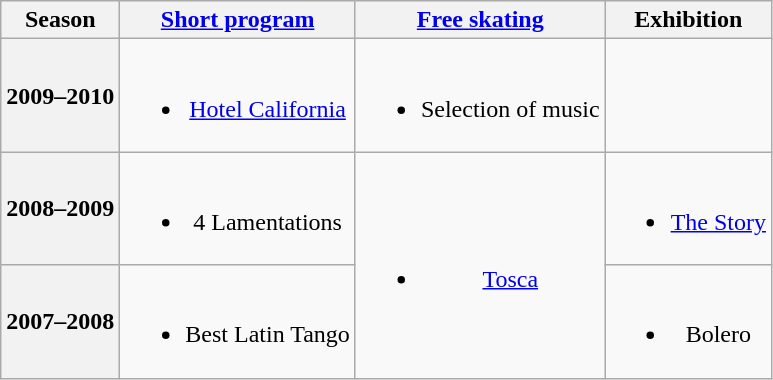<table class="wikitable" style="text-align:center">
<tr>
<th>Season</th>
<th><a href='#'>Short program</a></th>
<th><a href='#'>Free skating</a></th>
<th>Exhibition</th>
</tr>
<tr>
<th>2009–2010 <br> </th>
<td><br><ul><li><a href='#'>Hotel California</a> <br></li></ul></td>
<td><br><ul><li>Selection of music <br></li></ul></td>
<td></td>
</tr>
<tr>
<th>2008–2009 <br> </th>
<td><br><ul><li>4 Lamentations</li></ul></td>
<td rowspan=2><br><ul><li><a href='#'>Tosca</a> <br></li></ul></td>
<td><br><ul><li><a href='#'>The Story</a> <br></li></ul></td>
</tr>
<tr>
<th>2007–2008 <br> </th>
<td><br><ul><li>Best Latin Tango <br></li></ul></td>
<td><br><ul><li>Bolero <br></li></ul></td>
</tr>
</table>
